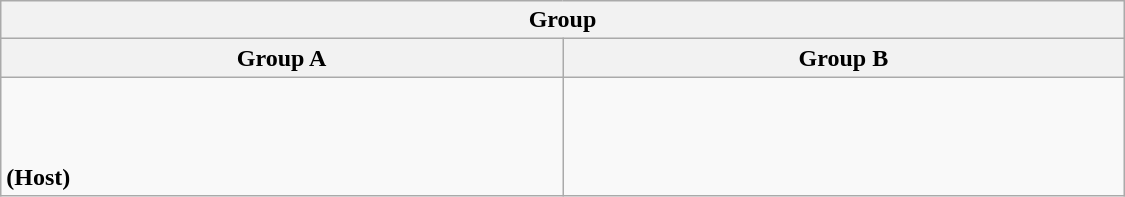<table class="wikitable" width=750>
<tr>
<th colspan="2">Group</th>
</tr>
<tr>
<th width=25%>Group A</th>
<th width=25%>Group B</th>
</tr>
<tr>
<td><br><br>
<br>
 <strong>(Host)</strong><br>
</td>
<td><br> <br>
<br>
 <br>
</td>
</tr>
</table>
